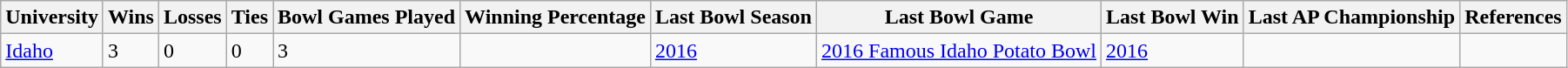<table class="wikitable sortable">
<tr>
<th>University</th>
<th>Wins</th>
<th>Losses</th>
<th>Ties</th>
<th>Bowl Games Played</th>
<th>Winning Percentage</th>
<th>Last Bowl Season</th>
<th>Last Bowl Game</th>
<th>Last Bowl Win</th>
<th>Last AP Championship</th>
<th>References</th>
</tr>
<tr>
<td><a href='#'>Idaho</a> </td>
<td>3</td>
<td>0</td>
<td>0</td>
<td>3</td>
<td></td>
<td><a href='#'>2016</a></td>
<td><a href='#'>2016 Famous Idaho Potato Bowl</a></td>
<td><a href='#'>2016</a></td>
<td></td>
</tr>
</table>
